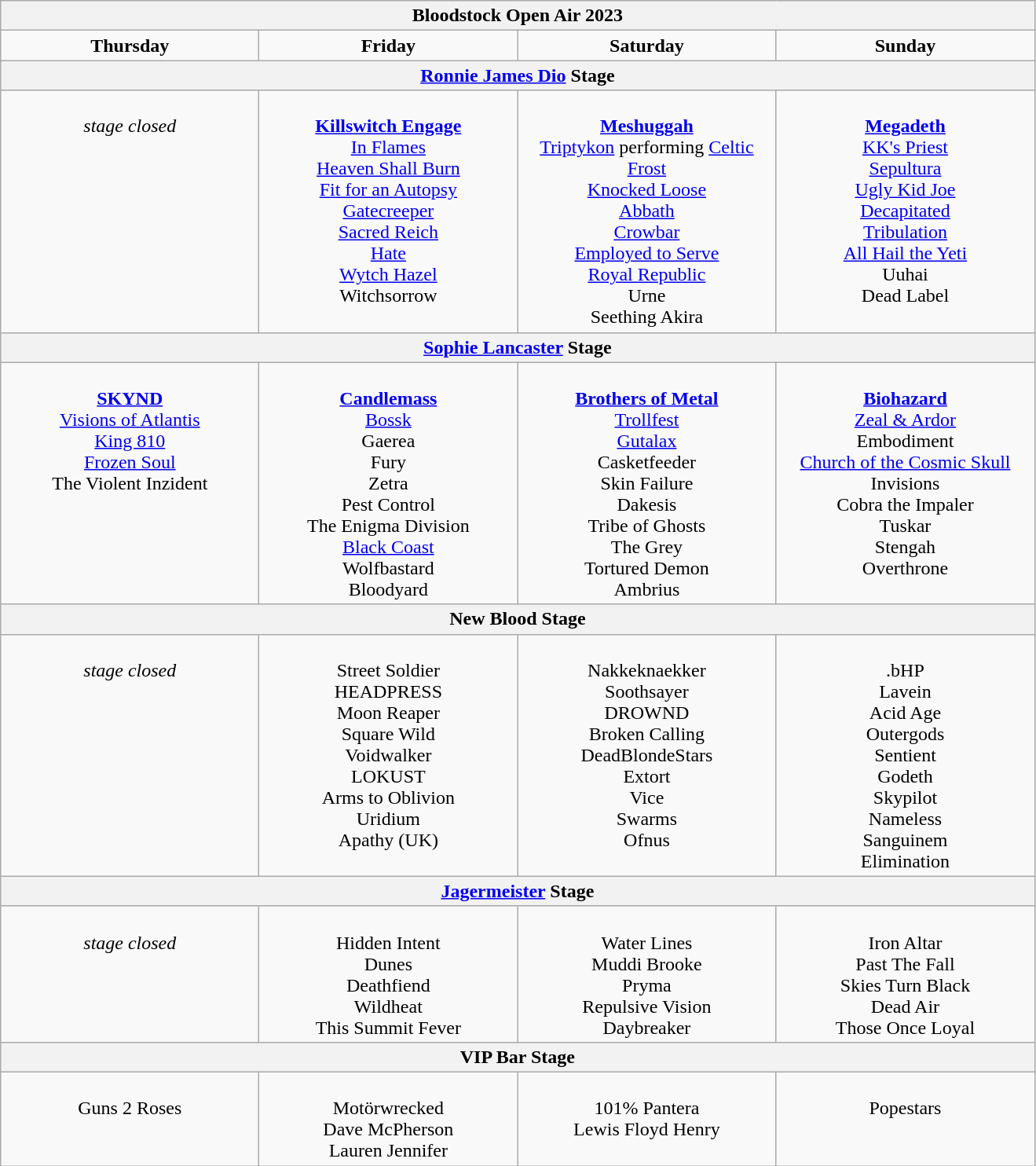<table class="wikitable">
<tr>
<th colspan="4" align="center"><strong>Bloodstock Open Air 2023</strong></th>
</tr>
<tr>
<td align="center"><strong>Thursday</strong></td>
<td align="center"><strong>Friday</strong></td>
<td align="center"><strong>Saturday</strong></td>
<td align="center"><strong>Sunday</strong></td>
</tr>
<tr>
<th colspan="4" align="center"><strong><a href='#'>Ronnie James Dio</a> Stage</strong></th>
</tr>
<tr>
<td valign="top" align="center" width=212><br><em>stage closed</em></td>
<td valign="top" align="center" width=212><br><strong><a href='#'>Killswitch Engage</a></strong> <br>
<a href='#'>In Flames</a> <br>
<a href='#'>Heaven Shall Burn</a><br>
<a href='#'>Fit for an Autopsy</a> <br>
<a href='#'>Gatecreeper</a> <br>
<a href='#'>Sacred Reich</a> <br>
<a href='#'>Hate</a> <br>
<a href='#'>Wytch Hazel</a> <br>
Witchsorrow <br></td>
<td valign="top" align="center" width=212><br><strong><a href='#'>Meshuggah</a></strong> <br>
<a href='#'>Triptykon</a> performing <a href='#'>Celtic Frost</a> <br>
<a href='#'>Knocked Loose</a> <br>
<a href='#'>Abbath</a> <br>
<a href='#'>Crowbar</a> <br>
<a href='#'>Employed to Serve</a> <br>
<a href='#'>Royal Republic</a> <br>
Urne <br>
Seething Akira <br></td>
<td valign="top" align="center" width=212><br><strong><a href='#'>Megadeth</a></strong> <br>
<a href='#'>KK's Priest</a> <br>
<a href='#'>Sepultura</a> <br>
<a href='#'>Ugly Kid Joe</a> <br>
<a href='#'>Decapitated</a> <br>
<a href='#'>Tribulation</a> <br>
<a href='#'>All Hail the Yeti</a> <br>
Uuhai <br>
Dead Label <br></td>
</tr>
<tr>
<th colspan="4" align="center"><strong><a href='#'>Sophie Lancaster</a> Stage</strong></th>
</tr>
<tr>
<td align="center" valign="top" width="212"><br><strong><a href='#'>SKYND</a></strong> <br>
<a href='#'>Visions of Atlantis</a> <br>
<a href='#'>King 810</a> <br>
<a href='#'>Frozen Soul</a> <br>
The  Violent Inzident</td>
<td valign="top" align="center" width=212><br><strong><a href='#'>Candlemass</a></strong> <br>
<a href='#'>Bossk</a> <br>
Gaerea <br>
Fury <br>
Zetra <br>
Pest Control <br>
The Enigma Division <br>
<a href='#'>Black Coast</a> <br>
Wolfbastard <br>
Bloodyard <br></td>
<td valign="top" align="center" width=212><br><strong><a href='#'>Brothers of Metal</a></strong> <br>
<a href='#'>Trollfest</a> <br>
<a href='#'>Gutalax</a> <br>
Casketfeeder <br>
Skin Failure <br>
Dakesis <br>
Tribe of Ghosts <br>
The Grey <br>
Tortured Demon <br>
Ambrius <br></td>
<td valign="top" align="center" width=212><br><strong><a href='#'>Biohazard</a></strong> <br>
<a href='#'>Zeal & Ardor</a> <br>
Embodiment <br>
<a href='#'>Church of the Cosmic Skull</a> <br>
Invisions <br>
Cobra the Impaler <br> 
Tuskar <br>
Stengah <br>
Overthrone <br></td>
</tr>
<tr>
<th colspan="4" align="center"><strong>New Blood Stage</strong></th>
</tr>
<tr>
<td align="center" valign="top" width="212"><br><em>stage closed</em></td>
<td align="center" valign="top" width="212"><br>Street Soldier <br>
HEADPRESS <br>
Moon Reaper <br>
Square Wild <br>
Voidwalker <br>
LOKUST <br>
Arms to Oblivion <br>
Uridium <br> Apathy (UK)</td>
<td align="center" valign="top" width="212"><br>Nakkeknaekker <br>
Soothsayer <br>
DROWND <br>
Broken Calling <br>
DeadBlondeStars <br>
Extort <br>
Vice <br>
Swarms <br>
Ofnus <br></td>
<td align="center" valign="top" width="212"><br>.bHP <br>
Lavein <br>
Acid Age <br>
Outergods <br>
Sentient <br>
Godeth <br>
Skypilot <br>
Nameless <br>
Sanguinem <br>
Elimination <br></td>
</tr>
<tr>
<th colspan="4" align="center"><strong><a href='#'>Jagermeister</a> Stage</strong></th>
</tr>
<tr>
<td align="center" valign="top" width="212"><br><em>stage closed</em></td>
<td align="center" valign="top" width="212"><br>Hidden Intent <br>
Dunes <br>
Deathfiend <br>
Wildheat <br>
This Summit Fever <br></td>
<td align="center" valign="top" width="212"><br>Water Lines <br>
Muddi Brooke <br>
Pryma <br>
Repulsive Vision <br>
Daybreaker <br></td>
<td align="center" valign="top" width="212"><br>Iron Altar <br>
Past The Fall <br>
Skies Turn Black <br>
Dead Air <br>
Those Once Loyal <br></td>
</tr>
<tr>
<th colspan="4" align="center"><strong>VIP Bar Stage</strong></th>
</tr>
<tr>
<td align="center" valign="top" width="212"><br>Guns 2 Roses</td>
<td align="center" valign="top" width="212"><br>Motörwrecked <br>
Dave McPherson <br>
Lauren Jennifer</td>
<td align="center" valign="top" width="212"><br>101% Pantera <br>
Lewis Floyd Henry</td>
<td align="center" valign="top" width="212"><br>Popestars</td>
</tr>
</table>
